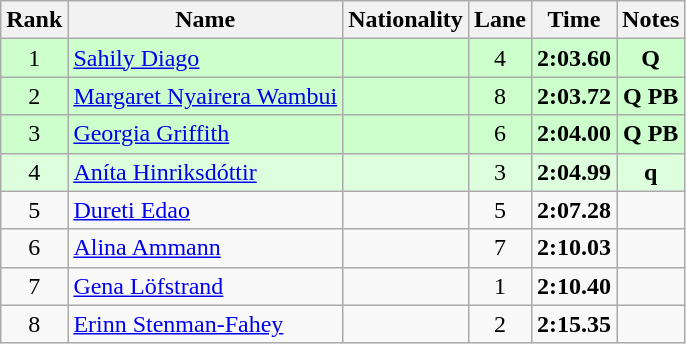<table class="wikitable sortable" style="text-align:center">
<tr>
<th>Rank</th>
<th>Name</th>
<th>Nationality</th>
<th>Lane</th>
<th>Time</th>
<th>Notes</th>
</tr>
<tr bgcolor=ccffcc>
<td>1</td>
<td align=left><a href='#'>Sahily Diago</a></td>
<td align=left></td>
<td>4</td>
<td><strong>2:03.60</strong></td>
<td><strong>Q</strong></td>
</tr>
<tr bgcolor=ccffcc>
<td>2</td>
<td align=left><a href='#'>Margaret Nyairera Wambui</a></td>
<td align=left></td>
<td>8</td>
<td><strong>2:03.72</strong></td>
<td><strong>Q PB</strong></td>
</tr>
<tr bgcolor=ccffcc>
<td>3</td>
<td align=left><a href='#'>Georgia Griffith</a></td>
<td align=left></td>
<td>6</td>
<td><strong>2:04.00</strong></td>
<td><strong>Q PB</strong></td>
</tr>
<tr bgcolor=ddffdd>
<td>4</td>
<td align=left><a href='#'>Aníta Hinriksdóttir</a></td>
<td align=left></td>
<td>3</td>
<td><strong>2:04.99</strong></td>
<td><strong>q</strong></td>
</tr>
<tr>
<td>5</td>
<td align=left><a href='#'>Dureti Edao</a></td>
<td align=left></td>
<td>5</td>
<td><strong>2:07.28</strong></td>
<td></td>
</tr>
<tr>
<td>6</td>
<td align=left><a href='#'>Alina Ammann</a></td>
<td align=left></td>
<td>7</td>
<td><strong>2:10.03</strong></td>
<td></td>
</tr>
<tr>
<td>7</td>
<td align=left><a href='#'>Gena Löfstrand</a></td>
<td align=left></td>
<td>1</td>
<td><strong>2:10.40</strong></td>
<td></td>
</tr>
<tr>
<td>8</td>
<td align=left><a href='#'>Erinn Stenman-Fahey</a></td>
<td align=left></td>
<td>2</td>
<td><strong>2:15.35</strong></td>
<td></td>
</tr>
</table>
